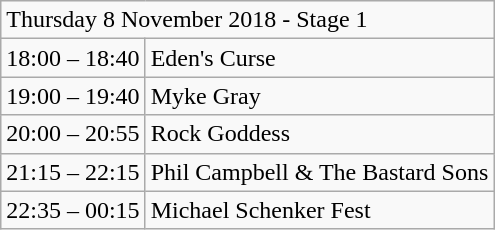<table class="wikitable">
<tr>
<td colspan="2">Thursday 8 November 2018 - Stage 1</td>
</tr>
<tr>
<td>18:00 – 18:40</td>
<td>Eden's Curse</td>
</tr>
<tr>
<td>19:00 – 19:40</td>
<td>Myke Gray</td>
</tr>
<tr>
<td>20:00 – 20:55</td>
<td>Rock Goddess</td>
</tr>
<tr>
<td>21:15 – 22:15</td>
<td>Phil Campbell & The Bastard Sons</td>
</tr>
<tr>
<td>22:35 – 00:15</td>
<td>Michael Schenker Fest</td>
</tr>
</table>
